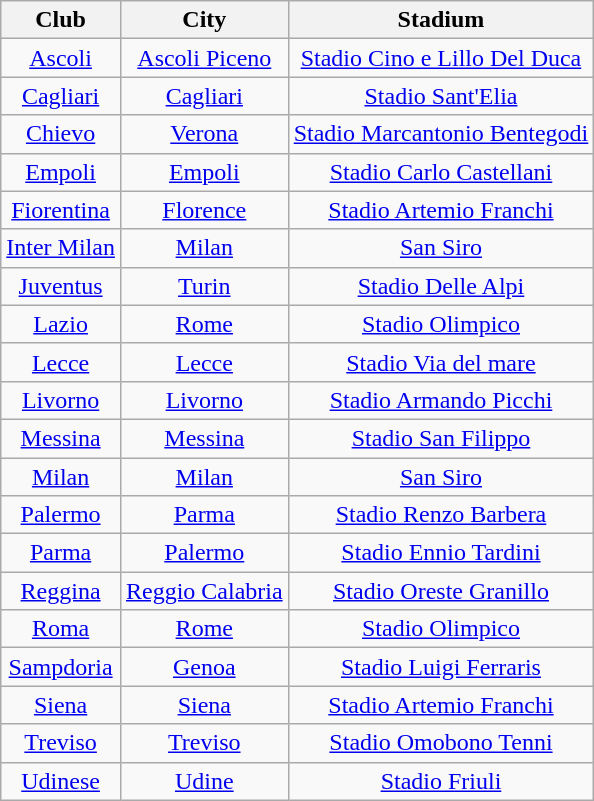<table class="wikitable" style="text-align: center;">
<tr>
<th>Club</th>
<th>City</th>
<th>Stadium</th>
</tr>
<tr>
<td><a href='#'>Ascoli</a></td>
<td><a href='#'>Ascoli Piceno</a></td>
<td><a href='#'>Stadio Cino e Lillo Del Duca</a></td>
</tr>
<tr>
<td><a href='#'>Cagliari</a></td>
<td><a href='#'>Cagliari</a></td>
<td><a href='#'>Stadio Sant'Elia</a></td>
</tr>
<tr>
<td><a href='#'>Chievo</a></td>
<td><a href='#'>Verona</a></td>
<td><a href='#'>Stadio Marcantonio Bentegodi</a></td>
</tr>
<tr>
<td><a href='#'>Empoli</a></td>
<td><a href='#'>Empoli</a></td>
<td><a href='#'>Stadio Carlo Castellani</a></td>
</tr>
<tr>
<td><a href='#'>Fiorentina</a></td>
<td><a href='#'>Florence</a></td>
<td><a href='#'>Stadio Artemio Franchi</a></td>
</tr>
<tr>
<td><a href='#'>Inter Milan</a></td>
<td><a href='#'>Milan</a></td>
<td><a href='#'>San Siro</a></td>
</tr>
<tr>
<td><a href='#'>Juventus</a></td>
<td><a href='#'>Turin</a></td>
<td><a href='#'>Stadio Delle Alpi</a></td>
</tr>
<tr>
<td><a href='#'>Lazio</a></td>
<td><a href='#'>Rome</a></td>
<td><a href='#'>Stadio Olimpico</a></td>
</tr>
<tr>
<td><a href='#'>Lecce</a></td>
<td><a href='#'>Lecce</a></td>
<td><a href='#'>Stadio Via del mare</a></td>
</tr>
<tr>
<td><a href='#'>Livorno</a></td>
<td><a href='#'>Livorno</a></td>
<td><a href='#'>Stadio Armando Picchi</a></td>
</tr>
<tr>
<td><a href='#'>Messina</a></td>
<td><a href='#'>Messina</a></td>
<td><a href='#'>Stadio San Filippo</a></td>
</tr>
<tr>
<td><a href='#'>Milan</a></td>
<td><a href='#'>Milan</a></td>
<td><a href='#'>San Siro</a></td>
</tr>
<tr>
<td><a href='#'>Palermo</a></td>
<td><a href='#'>Parma</a></td>
<td><a href='#'>Stadio Renzo Barbera</a></td>
</tr>
<tr>
<td><a href='#'>Parma</a></td>
<td><a href='#'>Palermo</a></td>
<td><a href='#'>Stadio Ennio Tardini</a></td>
</tr>
<tr>
<td><a href='#'>Reggina</a></td>
<td><a href='#'>Reggio Calabria</a></td>
<td><a href='#'>Stadio Oreste Granillo</a></td>
</tr>
<tr>
<td><a href='#'>Roma</a></td>
<td><a href='#'>Rome</a></td>
<td><a href='#'>Stadio Olimpico</a></td>
</tr>
<tr>
<td><a href='#'>Sampdoria</a></td>
<td><a href='#'>Genoa</a></td>
<td><a href='#'>Stadio Luigi Ferraris</a></td>
</tr>
<tr>
<td><a href='#'>Siena</a></td>
<td><a href='#'>Siena</a></td>
<td><a href='#'>Stadio Artemio Franchi</a></td>
</tr>
<tr>
<td><a href='#'>Treviso</a></td>
<td><a href='#'>Treviso</a></td>
<td><a href='#'>Stadio Omobono Tenni</a></td>
</tr>
<tr>
<td><a href='#'>Udinese</a></td>
<td><a href='#'>Udine</a></td>
<td><a href='#'>Stadio Friuli</a></td>
</tr>
</table>
